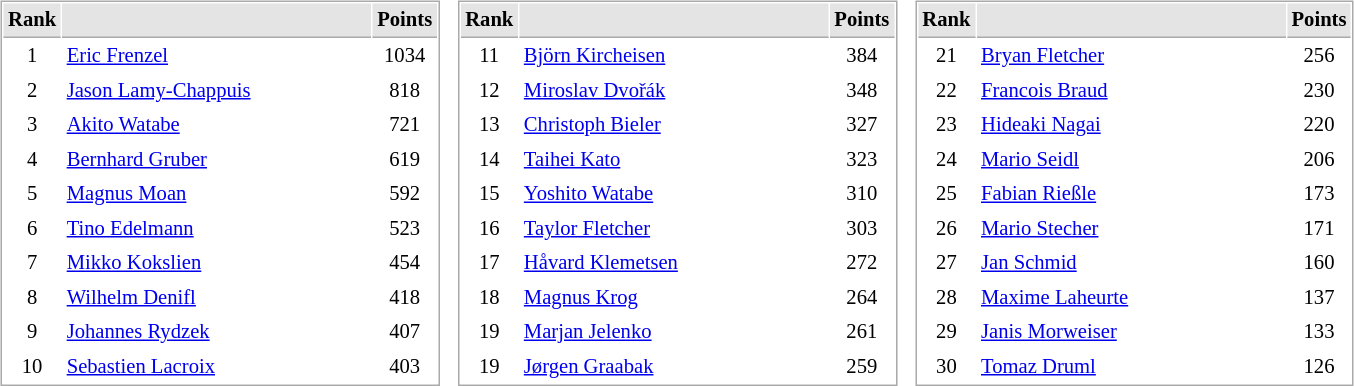<table border="0" cellspacing="10">
<tr>
<td valign=top><br><table cellspacing="1" cellpadding="3" style="border:1px solid #AAAAAA;font-size:86%">
<tr bgcolor="#E4E4E4">
<th style="border-bottom:1px solid #AAAAAA" width=10>Rank</th>
<th style="border-bottom:1px solid #AAAAAA" width=200></th>
<th style="border-bottom:1px solid #AAAAAA" width=20>Points</th>
</tr>
<tr align="center">
<td>1</td>
<td align="left"> <a href='#'>Eric Frenzel</a></td>
<td>1034</td>
</tr>
<tr align="center">
<td>2</td>
<td align="left"> <a href='#'>Jason Lamy-Chappuis</a></td>
<td>818</td>
</tr>
<tr align="center">
<td>3</td>
<td align="left"> <a href='#'>Akito Watabe</a></td>
<td>721</td>
</tr>
<tr align="center">
<td>4</td>
<td align="left"> <a href='#'>Bernhard Gruber</a></td>
<td>619</td>
</tr>
<tr align="center">
<td>5</td>
<td align="left"> <a href='#'>Magnus Moan</a></td>
<td>592</td>
</tr>
<tr align="center">
<td>6</td>
<td align="left"> <a href='#'>Tino Edelmann</a></td>
<td>523</td>
</tr>
<tr align="center">
<td>7</td>
<td align="left"> <a href='#'>Mikko Kokslien</a></td>
<td>454</td>
</tr>
<tr align="center">
<td>8</td>
<td align="left"> <a href='#'>Wilhelm Denifl</a></td>
<td>418</td>
</tr>
<tr align="center">
<td>9</td>
<td align="left"> <a href='#'>Johannes Rydzek</a></td>
<td>407</td>
</tr>
<tr align="center">
<td>10</td>
<td align="left"> <a href='#'>Sebastien Lacroix</a></td>
<td>403</td>
</tr>
</table>
</td>
<td valign=top><br><table cellspacing="1" cellpadding="3" style="border:1px solid #AAAAAA;font-size:86%">
<tr bgcolor="#E4E4E4">
<th style="border-bottom:1px solid #AAAAAA" width=10>Rank</th>
<th style="border-bottom:1px solid #AAAAAA" width=200></th>
<th style="border-bottom:1px solid #AAAAAA" width=20>Points</th>
</tr>
<tr align="center">
<td>11</td>
<td align="left"> <a href='#'>Björn Kircheisen</a></td>
<td>384</td>
</tr>
<tr align="center">
<td>12</td>
<td align="left"> <a href='#'>Miroslav Dvořák</a></td>
<td>348</td>
</tr>
<tr align="center">
<td>13</td>
<td align="left"> <a href='#'>Christoph Bieler</a></td>
<td>327</td>
</tr>
<tr align="center">
<td>14</td>
<td align="left"> <a href='#'>Taihei Kato</a></td>
<td>323</td>
</tr>
<tr align="center">
<td>15</td>
<td align="left"> <a href='#'>Yoshito Watabe</a></td>
<td>310</td>
</tr>
<tr align="center">
<td>16</td>
<td align="left"> <a href='#'>Taylor Fletcher</a></td>
<td>303</td>
</tr>
<tr align="center">
<td>17</td>
<td align="left"> <a href='#'>Håvard Klemetsen</a></td>
<td>272</td>
</tr>
<tr align="center">
<td>18</td>
<td align="left"> <a href='#'>Magnus Krog</a></td>
<td>264</td>
</tr>
<tr align="center">
<td>19</td>
<td align="left"> <a href='#'>Marjan Jelenko</a></td>
<td>261</td>
</tr>
<tr align="center">
<td>19</td>
<td align="left"> <a href='#'>Jørgen Graabak</a></td>
<td>259</td>
</tr>
</table>
</td>
<td><br><table cellspacing="1" cellpadding="3" style="border:1px solid #AAAAAA;font-size:86%">
<tr bgcolor="#E4E4E4">
<th style="border-bottom:1px solid #AAAAAA" width=10>Rank</th>
<th style="border-bottom:1px solid #AAAAAA" width=200></th>
<th style="border-bottom:1px solid #AAAAAA" width=20>Points</th>
</tr>
<tr align="center">
<td>21</td>
<td align="left"> <a href='#'>Bryan Fletcher</a></td>
<td>256</td>
</tr>
<tr align="center">
<td>22</td>
<td align="left"> <a href='#'>Francois Braud</a></td>
<td>230</td>
</tr>
<tr align="center">
<td>23</td>
<td align="left"> <a href='#'>Hideaki Nagai</a></td>
<td>220</td>
</tr>
<tr align="center">
<td>24</td>
<td align="left"> <a href='#'>Mario Seidl</a></td>
<td>206</td>
</tr>
<tr align="center">
<td>25</td>
<td align="left"> <a href='#'>Fabian Rießle</a></td>
<td>173</td>
</tr>
<tr align="center">
<td>26</td>
<td align="left"> <a href='#'>Mario Stecher</a></td>
<td>171</td>
</tr>
<tr align="center">
<td>27</td>
<td align="left"> <a href='#'>Jan Schmid</a></td>
<td>160</td>
</tr>
<tr align="center">
<td>28</td>
<td align="left"> <a href='#'>Maxime Laheurte</a></td>
<td>137</td>
</tr>
<tr align="center">
<td>29</td>
<td align="left"> <a href='#'>Janis Morweiser</a></td>
<td>133</td>
</tr>
<tr align="center">
<td>30</td>
<td align="left"> <a href='#'>Tomaz Druml</a></td>
<td>126</td>
</tr>
</table>
</td>
</tr>
</table>
